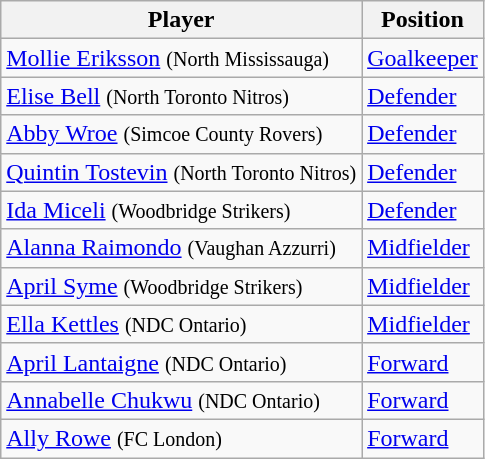<table class="wikitable">
<tr>
<th>Player</th>
<th>Position</th>
</tr>
<tr>
<td><a href='#'>Mollie Eriksson</a> <small>(North Mississauga)</small></td>
<td><a href='#'>Goalkeeper</a></td>
</tr>
<tr>
<td><a href='#'>Elise Bell</a> <small>(North Toronto Nitros)</small></td>
<td><a href='#'>Defender</a></td>
</tr>
<tr>
<td><a href='#'>Abby Wroe</a> <small>(Simcoe County Rovers)</small></td>
<td><a href='#'>Defender</a></td>
</tr>
<tr>
<td><a href='#'>Quintin Tostevin</a> <small>(North Toronto Nitros)</small></td>
<td><a href='#'>Defender</a></td>
</tr>
<tr>
<td><a href='#'>Ida Miceli</a> <small>(Woodbridge Strikers)</small></td>
<td><a href='#'>Defender</a></td>
</tr>
<tr>
<td><a href='#'>Alanna Raimondo</a> <small>(Vaughan Azzurri)</small></td>
<td><a href='#'>Midfielder</a></td>
</tr>
<tr>
<td><a href='#'>April Syme</a> <small>(Woodbridge Strikers)</small></td>
<td><a href='#'>Midfielder</a></td>
</tr>
<tr>
<td><a href='#'>Ella Kettles</a> <small>(NDC Ontario)</small></td>
<td><a href='#'>Midfielder</a></td>
</tr>
<tr>
<td><a href='#'>April Lantaigne</a> <small>(NDC Ontario)</small></td>
<td><a href='#'>Forward</a></td>
</tr>
<tr>
<td><a href='#'>Annabelle Chukwu</a> <small>(NDC Ontario)</small></td>
<td><a href='#'>Forward</a></td>
</tr>
<tr>
<td><a href='#'>Ally Rowe</a> <small>(FC London)</small></td>
<td><a href='#'>Forward</a></td>
</tr>
</table>
